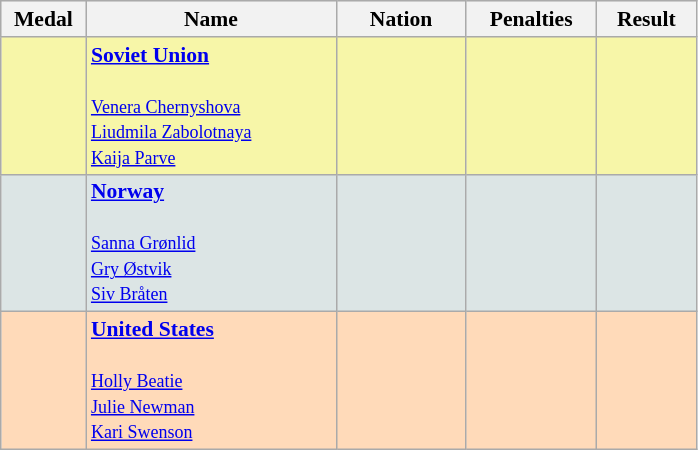<table class=wikitable style="border:1px solid #AAAAAA;font-size:90%">
<tr bgcolor="#E4E4E4">
<th style="border-bottom:1px solid #AAAAAA" width=50>Medal</th>
<th style="border-bottom:1px solid #AAAAAA" width=160>Name</th>
<th style="border-bottom:1px solid #AAAAAA" width=80>Nation</th>
<th style="border-bottom:1px solid #AAAAAA" width=80>Penalties</th>
<th style="border-bottom:1px solid #AAAAAA" width=60>Result</th>
</tr>
<tr bgcolor="#F7F6A8">
<td align="center"></td>
<td><strong><a href='#'>Soviet Union</a></strong><br><br><small><a href='#'>Venera Chernyshova</a><br><a href='#'>Liudmila Zabolotnaya</a><br><a href='#'>Kaija Parve</a></small></td>
<td></td>
<td align="center"></td>
<td align="center"></td>
</tr>
<tr bgcolor="#DCE5E5">
<td align="center"></td>
<td><strong><a href='#'>Norway</a></strong><br><br><small><a href='#'>Sanna Grønlid</a><br><a href='#'>Gry Østvik</a><br><a href='#'>Siv Bråten</a></small></td>
<td></td>
<td align="center"></td>
<td align="right"></td>
</tr>
<tr bgcolor="#FFDAB9">
<td align="center"></td>
<td><strong><a href='#'>United States</a></strong><br><br><small><a href='#'>Holly Beatie</a><br><a href='#'>Julie Newman</a><br><a href='#'>Kari Swenson</a></small></td>
<td></td>
<td align="center"></td>
<td align="right"></td>
</tr>
</table>
